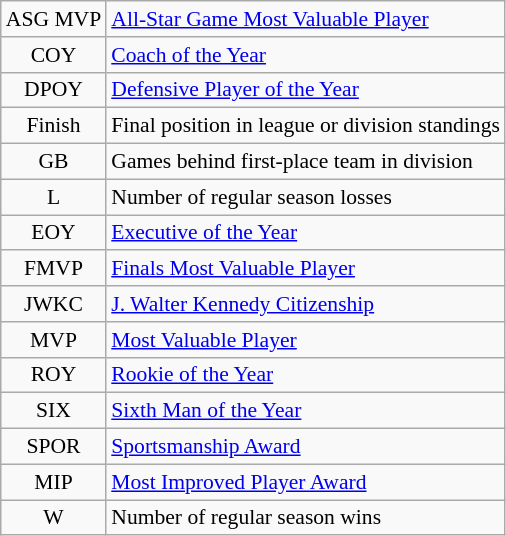<table class="wikitable" style="font-size:90%">
<tr>
<td align=center>ASG MVP</td>
<td><a href='#'>All-Star Game Most Valuable Player</a></td>
</tr>
<tr>
<td align=center>COY</td>
<td><a href='#'>Coach of the Year</a></td>
</tr>
<tr>
<td align=center>DPOY</td>
<td><a href='#'>Defensive Player of the Year</a></td>
</tr>
<tr>
<td align=center>Finish</td>
<td>Final position in league or division standings</td>
</tr>
<tr>
<td align=center>GB</td>
<td>Games behind first-place team in division</td>
</tr>
<tr>
<td align=center>L</td>
<td>Number of regular season losses</td>
</tr>
<tr>
<td align=center>EOY</td>
<td><a href='#'>Executive of the Year</a></td>
</tr>
<tr>
<td align=center>FMVP</td>
<td><a href='#'>Finals Most Valuable Player</a></td>
</tr>
<tr>
<td align=center>JWKC</td>
<td><a href='#'>J. Walter Kennedy Citizenship</a></td>
</tr>
<tr>
<td align=center>MVP</td>
<td><a href='#'>Most Valuable Player</a></td>
</tr>
<tr>
<td align=center>ROY</td>
<td><a href='#'>Rookie of the Year</a></td>
</tr>
<tr>
<td align=center>SIX</td>
<td><a href='#'>Sixth Man of the Year</a></td>
</tr>
<tr>
<td align=center>SPOR</td>
<td><a href='#'>Sportsmanship Award</a></td>
</tr>
<tr>
<td align=center>MIP</td>
<td><a href='#'>Most Improved Player Award</a></td>
</tr>
<tr>
<td align=center>W</td>
<td>Number of regular season wins</td>
</tr>
</table>
